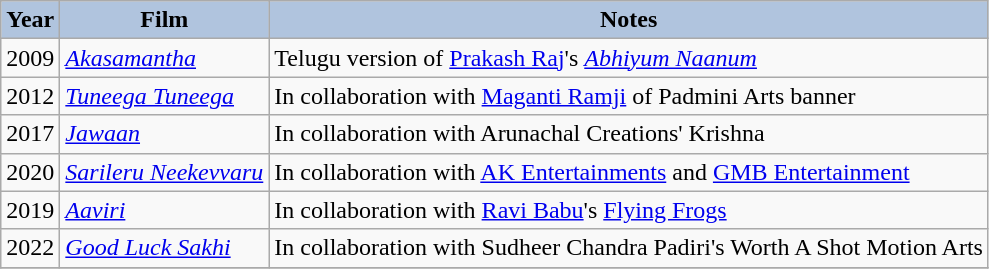<table class="wikitable sortable">
<tr style="text-align:center;">
<th style="text-align:center; background:#b0c4de;">Year</th>
<th style="text-align:center; background:#b0c4de;">Film</th>
<th style="text-align:center; background:#b0c4de;">Notes</th>
</tr>
<tr>
<td>2009</td>
<td><em><a href='#'>Akasamantha</a></em></td>
<td>Telugu version of <a href='#'>Prakash Raj</a>'s <a href='#'><em>Abhiyum Naanum</em></a></td>
</tr>
<tr>
<td>2012</td>
<td><em><a href='#'>Tuneega Tuneega</a></em></td>
<td>In collaboration with <a href='#'>Maganti Ramji</a> of Padmini Arts banner</td>
</tr>
<tr>
<td>2017</td>
<td><em><a href='#'>Jawaan</a></em></td>
<td>In collaboration with Arunachal Creations' Krishna</td>
</tr>
<tr>
<td>2020</td>
<td><em><a href='#'>Sarileru Neekevvaru</a></em></td>
<td>In collaboration with <a href='#'>AK Entertainments</a> and <a href='#'>GMB Entertainment</a></td>
</tr>
<tr>
<td>2019</td>
<td><em><a href='#'>Aaviri</a></em></td>
<td>In collaboration with <a href='#'>Ravi Babu</a>'s <a href='#'>Flying Frogs</a></td>
</tr>
<tr>
<td>2022</td>
<td><em><a href='#'>Good Luck Sakhi</a></em></td>
<td>In collaboration with Sudheer Chandra Padiri's Worth A Shot Motion Arts</td>
</tr>
<tr 2025 >
</tr>
</table>
